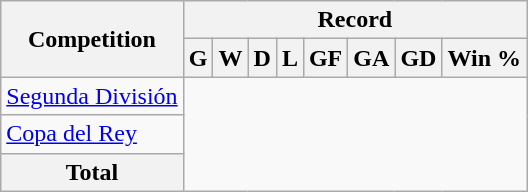<table class="wikitable" style="text-align: center">
<tr>
<th rowspan="2">Competition</th>
<th colspan="9">Record</th>
</tr>
<tr>
<th>G</th>
<th>W</th>
<th>D</th>
<th>L</th>
<th>GF</th>
<th>GA</th>
<th>GD</th>
<th>Win %</th>
</tr>
<tr>
<td style="text-align: left"><a href='#'>Segunda División</a><br></td>
</tr>
<tr>
<td style="text-align: left"><a href='#'>Copa del Rey</a><br></td>
</tr>
<tr>
<th>Total<br></th>
</tr>
</table>
